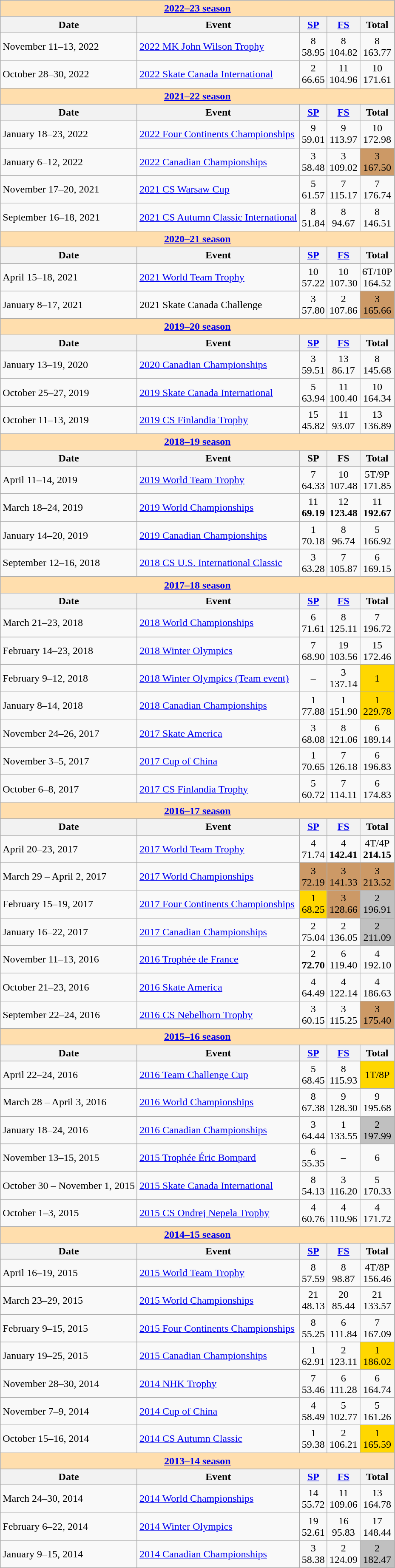<table class="wikitable">
<tr>
<td style="background-color: #ffdead; " colspan=5 align=center><a href='#'><strong>2022–23 season</strong></a></td>
</tr>
<tr>
<th>Date</th>
<th>Event</th>
<th><a href='#'>SP</a></th>
<th><a href='#'>FS</a></th>
<th>Total</th>
</tr>
<tr>
<td>November 11–13, 2022</td>
<td><a href='#'>2022 MK John Wilson Trophy</a></td>
<td align=center>8 <br> 58.95</td>
<td align=center>8 <br> 104.82</td>
<td align=center>8 <br> 163.77</td>
</tr>
<tr>
<td>October 28–30, 2022</td>
<td><a href='#'>2022 Skate Canada International</a></td>
<td align=center>2 <br> 66.65</td>
<td align=center>11 <br> 104.96</td>
<td align=center>10 <br> 171.61</td>
</tr>
<tr>
<td style="background-color: #ffdead; " colspan=5 align=center><a href='#'><strong>2021–22 season</strong></a></td>
</tr>
<tr>
<th>Date</th>
<th>Event</th>
<th><a href='#'>SP</a></th>
<th><a href='#'>FS</a></th>
<th>Total</th>
</tr>
<tr>
<td>January 18–23, 2022</td>
<td><a href='#'>2022 Four Continents Championships</a></td>
<td align=center>9 <br> 59.01</td>
<td align=center>9 <br> 113.97</td>
<td align=center>10 <br> 172.98</td>
</tr>
<tr>
<td>January 6–12, 2022</td>
<td><a href='#'>2022 Canadian Championships</a></td>
<td align=center>3 <br> 58.48</td>
<td align=center>3 <br> 109.02</td>
<td align=center bgcolor=cc9966>3 <br> 167.50</td>
</tr>
<tr>
<td>November 17–20, 2021</td>
<td><a href='#'>2021 CS Warsaw Cup</a></td>
<td align=center>5 <br> 61.57</td>
<td align=center>7 <br> 115.17</td>
<td align=center>7 <br> 176.74</td>
</tr>
<tr>
<td>September 16–18, 2021</td>
<td><a href='#'>2021 CS Autumn Classic International</a></td>
<td align=center>8 <br> 51.84</td>
<td align=center>8 <br> 94.67</td>
<td align=center>8 <br> 146.51</td>
</tr>
<tr>
<td style="background-color: #ffdead; " colspan=5 align=center><a href='#'><strong>2020–21 season</strong></a></td>
</tr>
<tr>
<th>Date</th>
<th>Event</th>
<th><a href='#'>SP</a></th>
<th><a href='#'>FS</a></th>
<th>Total</th>
</tr>
<tr>
<td>April 15–18, 2021</td>
<td><a href='#'>2021 World Team Trophy</a></td>
<td align=center>10 <br> 57.22</td>
<td align=center>10 <br> 107.30</td>
<td align=center>6T/10P <br> 164.52</td>
</tr>
<tr>
<td>January 8–17, 2021</td>
<td>2021 Skate Canada Challenge</td>
<td align=center>3 <br> 57.80</td>
<td align=center>2 <br> 107.86</td>
<td align=center bgcolor=cc9966>3 <br> 165.66</td>
</tr>
<tr>
<td colspan="5" style="background-color: #ffdead; " align="center"><a href='#'><strong>2019–20 season</strong></a></td>
</tr>
<tr>
<th>Date</th>
<th>Event</th>
<th><a href='#'>SP</a></th>
<th><a href='#'>FS</a></th>
<th>Total</th>
</tr>
<tr>
<td>January 13–19, 2020</td>
<td><a href='#'>2020 Canadian Championships</a></td>
<td align=center>3 <br> 59.51</td>
<td align=center>13 <br> 86.17</td>
<td align=center>8 <br> 145.68</td>
</tr>
<tr>
<td>October 25–27, 2019</td>
<td><a href='#'>2019 Skate Canada International</a></td>
<td align=center>5 <br> 63.94</td>
<td align=center>11 <br> 100.40</td>
<td align=center>10 <br> 164.34</td>
</tr>
<tr>
<td>October 11–13, 2019</td>
<td><a href='#'>2019 CS Finlandia Trophy</a></td>
<td align=center>15 <br> 45.82</td>
<td align=center>11 <br> 93.07</td>
<td align=center>13 <br> 136.89</td>
</tr>
<tr>
<th style="background-color: #ffdead;" colspan=5 align="center"><a href='#'>2018–19 season</a></th>
</tr>
<tr>
<th>Date</th>
<th>Event</th>
<th>SP</th>
<th>FS</th>
<th>Total</th>
</tr>
<tr>
<td>April 11–14, 2019</td>
<td><a href='#'>2019 World Team Trophy</a></td>
<td align=center>7 <br> 64.33</td>
<td align=center>10 <br> 107.48</td>
<td align=center>5T/9P <br> 171.85</td>
</tr>
<tr>
<td>March 18–24, 2019</td>
<td><a href='#'>2019 World Championships</a></td>
<td align=center>11 <br> <strong>69.19</strong></td>
<td align=center>12 <br> <strong>123.48</strong></td>
<td align=center>11 <br> <strong>192.67</strong></td>
</tr>
<tr>
<td>January 14–20, 2019</td>
<td><a href='#'>2019 Canadian Championships</a></td>
<td align=center>1 <br> 70.18</td>
<td align=center>8 <br> 96.74</td>
<td align=center>5 <br> 166.92</td>
</tr>
<tr>
<td>September 12–16, 2018</td>
<td><a href='#'>2018 CS U.S. International Classic</a></td>
<td align=center>3 <br> 63.28</td>
<td align=center>7 <br> 105.87</td>
<td align=center>6 <br> 169.15</td>
</tr>
<tr>
<th style="background-color: #ffdead; " colspan=5 align=center><a href='#'>2017–18 season</a></th>
</tr>
<tr>
<th>Date</th>
<th>Event</th>
<th><a href='#'>SP</a></th>
<th><a href='#'>FS</a></th>
<th>Total</th>
</tr>
<tr>
<td>March 21–23, 2018</td>
<td><a href='#'>2018 World Championships</a></td>
<td align=center>6 <br> 71.61</td>
<td align=center>8 <br> 125.11</td>
<td align=center>7 <br> 196.72</td>
</tr>
<tr>
<td>February 14–23, 2018</td>
<td><a href='#'>2018 Winter Olympics</a></td>
<td align=center>7 <br> 68.90</td>
<td align=center>19 <br> 103.56</td>
<td align=center>15 <br> 172.46</td>
</tr>
<tr>
<td>February 9–12, 2018</td>
<td><a href='#'>2018 Winter Olympics (Team event)</a></td>
<td align=center>–</td>
<td align=center>3 <br> 137.14</td>
<td align=center bgcolor=gold>1</td>
</tr>
<tr>
<td>January 8–14, 2018</td>
<td><a href='#'>2018 Canadian Championships</a></td>
<td align=center>1 <br> 77.88</td>
<td align=center>1 <br> 151.90</td>
<td align=center bgcolor=gold>1 <br> 229.78</td>
</tr>
<tr>
<td>November 24–26, 2017</td>
<td><a href='#'>2017 Skate America</a></td>
<td align=center>3 <br> 68.08</td>
<td align=center>8 <br> 121.06</td>
<td align=center>6 <br> 189.14</td>
</tr>
<tr>
<td>November 3–5, 2017</td>
<td><a href='#'>2017 Cup of China</a></td>
<td align=center>1 <br> 70.65</td>
<td align=center>7 <br> 126.18</td>
<td align=center>6 <br> 196.83</td>
</tr>
<tr>
<td>October 6–8, 2017</td>
<td><a href='#'>2017 CS Finlandia Trophy</a></td>
<td align=center>5 <br> 60.72</td>
<td align=center>7 <br> 114.11</td>
<td align=center>6 <br> 174.83</td>
</tr>
<tr>
<th style="background-color: #ffdead; " colspan=5 align=center><a href='#'>2016–17 season</a></th>
</tr>
<tr>
<th>Date</th>
<th>Event</th>
<th><a href='#'>SP</a></th>
<th><a href='#'>FS</a></th>
<th>Total</th>
</tr>
<tr>
<td>April 20–23, 2017</td>
<td><a href='#'>2017 World Team Trophy</a></td>
<td align=center>4 <br> 71.74</td>
<td align=center>4 <br> <strong>142.41 </strong></td>
<td align=center>4T/4P <br> <strong>214.15 </strong></td>
</tr>
<tr>
<td>March 29 – April 2, 2017</td>
<td><a href='#'>2017 World Championships</a></td>
<td align=center bgcolor=cc9966>3 <br> 72.19</td>
<td align=center bgcolor=cc9966>3 <br> 141.33</td>
<td align=center bgcolor=cc9966>3 <br> 213.52</td>
</tr>
<tr>
<td>February 15–19, 2017</td>
<td><a href='#'>2017 Four Continents Championships</a></td>
<td align=center bgcolor=gold>1 <br> 68.25</td>
<td align=center bgcolor=cc9966>3 <br> 128.66</td>
<td align=center bgcolor=silver>2 <br> 196.91</td>
</tr>
<tr>
<td>January 16–22, 2017</td>
<td><a href='#'>2017 Canadian Championships</a></td>
<td align=center>2 <br> 75.04</td>
<td align=center>2 <br> 136.05</td>
<td align=center bgcolor=silver>2 <br> 211.09</td>
</tr>
<tr>
<td>November 11–13, 2016</td>
<td><a href='#'>2016 Trophée de France</a></td>
<td align=center>2 <br> <strong>72.70</strong></td>
<td align=center>6 <br> 119.40</td>
<td align=center>4 <br> 192.10</td>
</tr>
<tr>
<td>October 21–23, 2016</td>
<td><a href='#'>2016 Skate America</a></td>
<td align=center>4 <br> 64.49</td>
<td align=center>4 <br> 122.14</td>
<td align=center>4 <br> 186.63</td>
</tr>
<tr>
<td>September 22–24, 2016</td>
<td><a href='#'>2016 CS Nebelhorn Trophy</a></td>
<td align=center>3 <br> 60.15</td>
<td align=center>3 <br> 115.25</td>
<td align=center bgcolor=cc9966>3 <br> 175.40</td>
</tr>
<tr>
<th style="background-color: #ffdead; " colspan=5 align=center><a href='#'>2015–16 season</a></th>
</tr>
<tr>
<th>Date</th>
<th>Event</th>
<th><a href='#'>SP</a></th>
<th><a href='#'>FS</a></th>
<th>Total</th>
</tr>
<tr>
<td>April 22–24, 2016</td>
<td><a href='#'>2016 Team Challenge Cup</a></td>
<td align=center>5 <br> 68.45</td>
<td align=center>8 <br> 115.93</td>
<td align=center bgcolor=gold>1T/8P</td>
</tr>
<tr>
<td>March 28 – April 3, 2016</td>
<td><a href='#'>2016 World Championships</a></td>
<td align=center>8 <br> 67.38</td>
<td align=center>9 <br> 128.30</td>
<td align=center>9 <br> 195.68</td>
</tr>
<tr>
<td>January 18–24, 2016</td>
<td><a href='#'>2016 Canadian Championships</a></td>
<td align=center>3 <br> 64.44</td>
<td align=center>1 <br> 133.55</td>
<td align=center bgcolor=silver>2 <br> 197.99</td>
</tr>
<tr>
<td>November 13–15, 2015</td>
<td><a href='#'>2015 Trophée Éric Bompard</a></td>
<td align=center>6 <br> 55.35</td>
<td align=center>–</td>
<td align=center>6</td>
</tr>
<tr>
<td>October 30 – November 1, 2015</td>
<td><a href='#'>2015 Skate Canada International</a></td>
<td align=center>8 <br> 54.13</td>
<td align=center>3 <br> 116.20</td>
<td align=center>5 <br> 170.33</td>
</tr>
<tr>
<td>October 1–3, 2015</td>
<td><a href='#'>2015 CS Ondrej Nepela Trophy</a></td>
<td align=center>4 <br> 60.76</td>
<td align=center>4 <br> 110.96</td>
<td align=center>4 <br> 171.72</td>
</tr>
<tr>
<th style="background-color: #ffdead; " colspan=5 align=center><a href='#'>2014–15 season</a></th>
</tr>
<tr>
<th>Date</th>
<th>Event</th>
<th><a href='#'>SP</a></th>
<th><a href='#'>FS</a></th>
<th>Total</th>
</tr>
<tr>
<td>April 16–19, 2015</td>
<td><a href='#'>2015 World Team Trophy</a></td>
<td align=center>8 <br> 57.59</td>
<td align=center>8 <br> 98.87</td>
<td align=center>4T/8P <br> 156.46</td>
</tr>
<tr>
<td>March 23–29, 2015</td>
<td><a href='#'>2015 World Championships</a></td>
<td align=center>21 <br> 48.13</td>
<td align=center>20 <br> 85.44</td>
<td align=center>21 <br> 133.57</td>
</tr>
<tr>
<td>February 9–15, 2015</td>
<td><a href='#'>2015 Four Continents Championships</a></td>
<td align=center>8 <br> 55.25</td>
<td align=center>6 <br> 111.84</td>
<td align=center>7 <br> 167.09</td>
</tr>
<tr>
<td>January 19–25, 2015</td>
<td><a href='#'>2015 Canadian Championships</a></td>
<td align=center>1 <br> 62.91</td>
<td align=center>2 <br> 123.11</td>
<td align=center bgcolor=gold>1 <br> 186.02</td>
</tr>
<tr>
<td>November 28–30, 2014</td>
<td><a href='#'>2014 NHK Trophy</a></td>
<td align=center>7 <br> 53.46</td>
<td align=center>6 <br> 111.28</td>
<td align=center>6 <br> 164.74</td>
</tr>
<tr>
<td>November 7–9, 2014</td>
<td><a href='#'>2014 Cup of China</a></td>
<td align=center>4 <br> 58.49</td>
<td align=center>5 <br> 102.77</td>
<td align=center>5 <br> 161.26</td>
</tr>
<tr>
<td>October 15–16, 2014</td>
<td><a href='#'>2014 CS Autumn Classic</a></td>
<td align=center>1 <br> 59.38</td>
<td align=center>2 <br> 106.21</td>
<td align=center bgcolor=gold>1 <br> 165.59</td>
</tr>
<tr>
<th style="background-color: #ffdead; " colspan=5 align=center><a href='#'>2013–14 season</a></th>
</tr>
<tr>
<th>Date</th>
<th>Event</th>
<th><a href='#'>SP</a></th>
<th><a href='#'>FS</a></th>
<th>Total</th>
</tr>
<tr>
<td>March 24–30, 2014</td>
<td><a href='#'>2014 World Championships</a></td>
<td align=center>14 <br> 55.72</td>
<td align=center>11 <br> 109.06</td>
<td align=center>13 <br> 164.78</td>
</tr>
<tr>
<td>February 6–22, 2014</td>
<td><a href='#'>2014 Winter Olympics</a></td>
<td align=center>19 <br> 52.61</td>
<td align=center>16 <br> 95.83</td>
<td align=center>17 <br> 148.44</td>
</tr>
<tr>
<td>January 9–15, 2014</td>
<td><a href='#'>2014 Canadian Championships</a></td>
<td align=center>3 <br> 58.38</td>
<td align=center>2 <br> 124.09</td>
<td align=center bgcolor=silver>2 <br> 182.47</td>
</tr>
</table>
